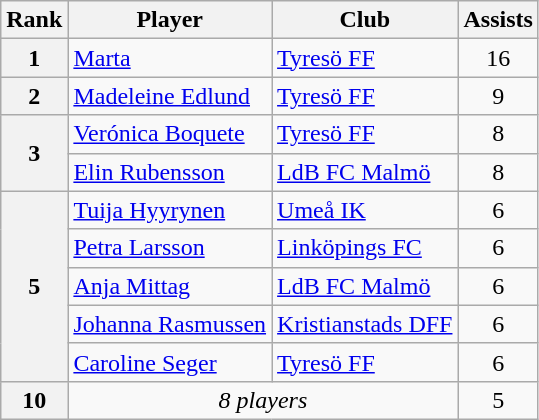<table class="wikitable" style="text-align:center">
<tr>
<th>Rank</th>
<th>Player</th>
<th>Club</th>
<th>Assists</th>
</tr>
<tr>
<th>1</th>
<td align="left"> <a href='#'>Marta</a></td>
<td align="left"><a href='#'>Tyresö FF</a></td>
<td>16</td>
</tr>
<tr>
<th>2</th>
<td align="left"> <a href='#'>Madeleine Edlund</a></td>
<td align="left"><a href='#'>Tyresö FF</a></td>
<td>9</td>
</tr>
<tr>
<th rowspan="2">3</th>
<td align="left"> <a href='#'>Verónica Boquete</a></td>
<td align="left"><a href='#'>Tyresö FF</a></td>
<td>8</td>
</tr>
<tr>
<td align="left"> <a href='#'>Elin Rubensson</a></td>
<td align="left"><a href='#'>LdB FC Malmö</a></td>
<td>8</td>
</tr>
<tr>
<th rowspan="5">5</th>
<td align="left"> <a href='#'>Tuija Hyyrynen</a></td>
<td align="left"><a href='#'>Umeå IK</a></td>
<td>6</td>
</tr>
<tr>
<td align="left"> <a href='#'>Petra Larsson</a></td>
<td align="left"><a href='#'>Linköpings FC</a></td>
<td>6</td>
</tr>
<tr>
<td align="left"> <a href='#'>Anja Mittag</a></td>
<td align="left"><a href='#'>LdB FC Malmö</a></td>
<td>6</td>
</tr>
<tr>
<td align="left"> <a href='#'>Johanna Rasmussen</a></td>
<td align="left"><a href='#'>Kristianstads DFF</a></td>
<td>6</td>
</tr>
<tr>
<td align="left"> <a href='#'>Caroline Seger</a></td>
<td align="left"><a href='#'>Tyresö FF</a></td>
<td>6</td>
</tr>
<tr>
<th>10</th>
<td colspan="2" style="text-align:center;"><em>8 players</em></td>
<td style="text-align:center;">5</td>
</tr>
</table>
